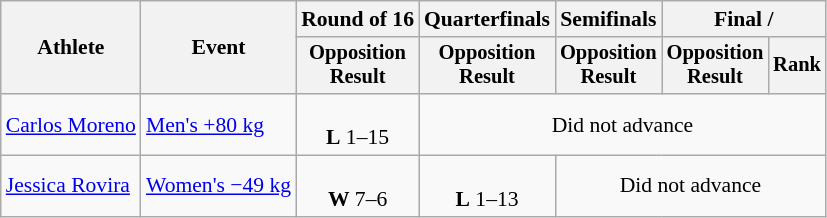<table class="wikitable" style="font-size:90%">
<tr>
<th rowspan="2">Athlete</th>
<th rowspan="2">Event</th>
<th>Round of 16</th>
<th>Quarterfinals</th>
<th>Semifinals</th>
<th colspan=2>Final / </th>
</tr>
<tr style="font-size:95%">
<th>Opposition<br>Result</th>
<th>Opposition<br>Result</th>
<th>Opposition<br>Result</th>
<th>Opposition<br>Result</th>
<th>Rank</th>
</tr>
<tr align=center>
<td align=left><a href='#'>Carlos Moreno</a></td>
<td align=left><a href='#'>Men's +80 kg</a></td>
<td><br><strong>L</strong> 1–15 </td>
<td colspan=6>Did not advance</td>
</tr>
<tr align=center>
<td align=left><a href='#'>Jessica Rovira</a></td>
<td align=left><a href='#'>Women's −49 kg</a></td>
<td><br><strong>W</strong> 7–6</td>
<td><br><strong>L</strong> 1–13</td>
<td colspan=3>Did not advance</td>
</tr>
</table>
